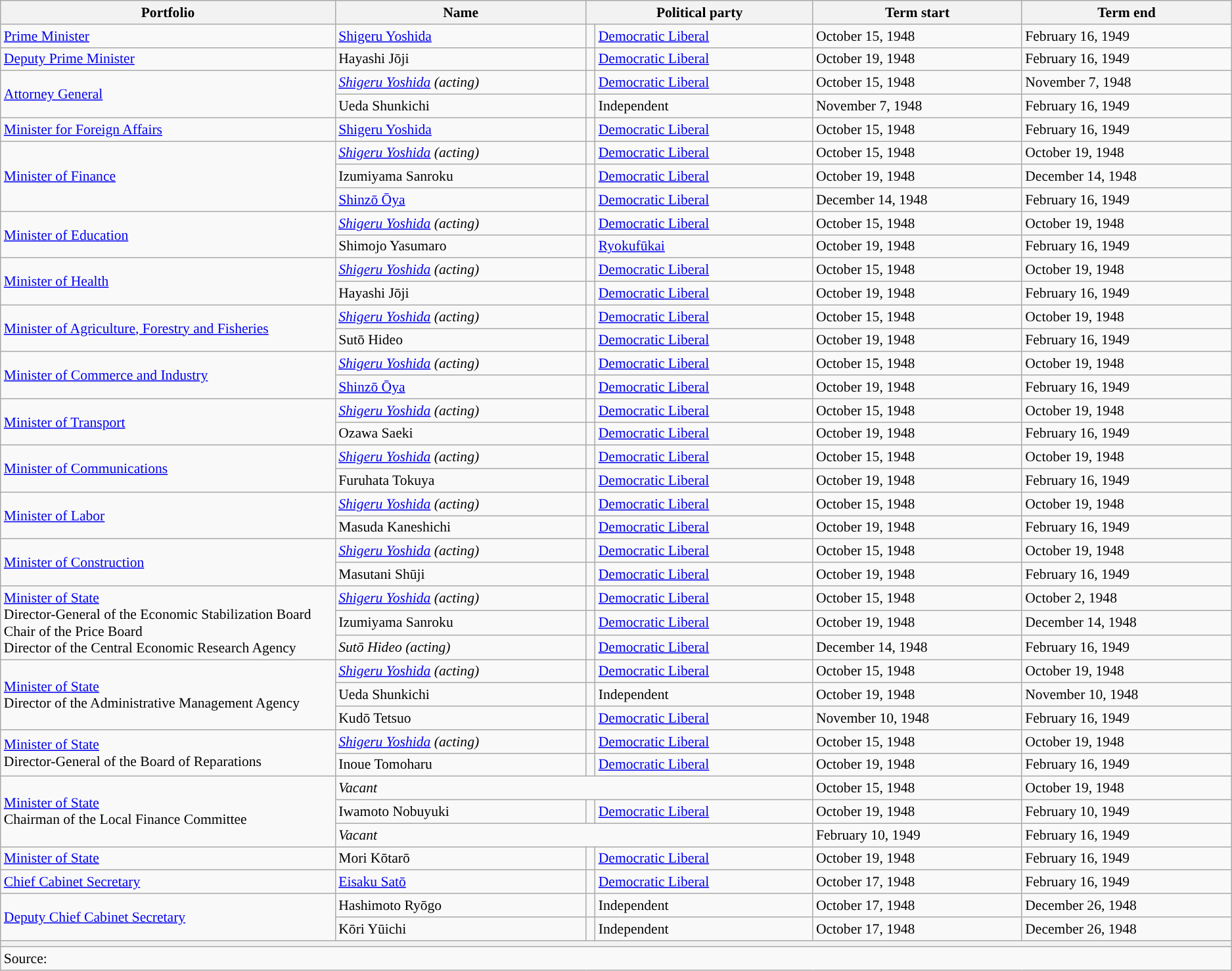<table class="wikitable unsortable" style="font-size: 90%;">
<tr>
<th scope="col" width="20%">Portfolio</th>
<th scope="col" width="15%">Name</th>
<th colspan="2" scope="col" width="13.5%">Political party</th>
<th scope="col" width="12.5%">Term start</th>
<th scope="col" width="12.5%">Term end</th>
</tr>
<tr>
<td style="text-align: left;"><a href='#'>Prime Minister</a></td>
<td><a href='#'>Shigeru Yoshida</a></td>
<td width="0.5%" style="background:"></td>
<td><a href='#'>Democratic Liberal</a></td>
<td>October 15, 1948</td>
<td>February 16, 1949</td>
</tr>
<tr>
<td><a href='#'>Deputy Prime Minister</a></td>
<td>Hayashi Jōji</td>
<td style="color:inherit;background:"></td>
<td><a href='#'>Democratic Liberal</a></td>
<td>October 19, 1948</td>
<td>February 16, 1949</td>
</tr>
<tr>
<td rowspan="2"><a href='#'>Attorney General</a></td>
<td><em><a href='#'>Shigeru Yoshida</a> (acting)</em></td>
<td style="color:inherit;background:"></td>
<td><a href='#'>Democratic Liberal</a></td>
<td>October 15, 1948</td>
<td>November 7, 1948</td>
</tr>
<tr>
<td>Ueda Shunkichi</td>
<td style="color:inherit;background:"></td>
<td>Independent</td>
<td>November 7, 1948</td>
<td>February 16, 1949</td>
</tr>
<tr>
<td><a href='#'>Minister for Foreign Affairs</a></td>
<td><a href='#'>Shigeru Yoshida</a></td>
<td style="color:inherit;background:"></td>
<td><a href='#'>Democratic Liberal</a></td>
<td>October 15, 1948</td>
<td>February 16, 1949</td>
</tr>
<tr>
<td rowspan="3"><a href='#'>Minister of Finance</a></td>
<td><em><a href='#'>Shigeru Yoshida</a> (acting)</em></td>
<td style="color:inherit;background:"></td>
<td><a href='#'>Democratic Liberal</a></td>
<td>October 15, 1948</td>
<td>October 19, 1948</td>
</tr>
<tr>
<td>Izumiyama Sanroku</td>
<td style="color:inherit;background:"></td>
<td><a href='#'>Democratic Liberal</a></td>
<td>October 19, 1948</td>
<td>December 14, 1948</td>
</tr>
<tr>
<td><a href='#'>Shinzō Ōya</a></td>
<td style="color:inherit;background:"></td>
<td><a href='#'>Democratic Liberal</a></td>
<td>December 14, 1948</td>
<td>February 16, 1949</td>
</tr>
<tr>
<td rowspan="2"><a href='#'>Minister of Education</a></td>
<td><em><a href='#'>Shigeru Yoshida</a> (acting)</em></td>
<td style="color:inherit;background:"></td>
<td><a href='#'>Democratic Liberal</a></td>
<td>October 15, 1948</td>
<td>October 19, 1948</td>
</tr>
<tr>
<td>Shimojo Yasumaro</td>
<td style="color:inherit;background:"></td>
<td><a href='#'>Ryokufūkai</a></td>
<td>October 19, 1948</td>
<td>February 16, 1949</td>
</tr>
<tr>
<td rowspan="2"><a href='#'>Minister of Health</a></td>
<td><em><a href='#'>Shigeru Yoshida</a> (acting)</em></td>
<td style="color:inherit;background:"></td>
<td><a href='#'>Democratic Liberal</a></td>
<td>October 15, 1948</td>
<td>October 19, 1948</td>
</tr>
<tr>
<td>Hayashi Jōji</td>
<td style="color:inherit;background:"></td>
<td><a href='#'>Democratic Liberal</a></td>
<td>October 19, 1948</td>
<td>February 16, 1949</td>
</tr>
<tr>
<td rowspan="2"><a href='#'>Minister of Agriculture, Forestry and Fisheries</a></td>
<td><em><a href='#'>Shigeru Yoshida</a> (acting)</em></td>
<td style="color:inherit;background:"></td>
<td><a href='#'>Democratic Liberal</a></td>
<td>October 15, 1948</td>
<td>October 19, 1948</td>
</tr>
<tr>
<td>Sutō Hideo</td>
<td style="color:inherit;background:"></td>
<td><a href='#'>Democratic Liberal</a></td>
<td>October 19, 1948</td>
<td>February 16, 1949</td>
</tr>
<tr>
<td rowspan="2"><a href='#'>Minister of Commerce and Industry</a></td>
<td><em><a href='#'>Shigeru Yoshida</a> (acting)</em></td>
<td style="color:inherit;background:"></td>
<td><a href='#'>Democratic Liberal</a></td>
<td>October 15, 1948</td>
<td>October 19, 1948</td>
</tr>
<tr>
<td><a href='#'>Shinzō Ōya</a></td>
<td style="color:inherit;background:"></td>
<td><a href='#'>Democratic Liberal</a></td>
<td>October 19, 1948</td>
<td>February 16, 1949</td>
</tr>
<tr>
<td rowspan="2"><a href='#'>Minister of Transport</a></td>
<td><em><a href='#'>Shigeru Yoshida</a> (acting)</em></td>
<td style="color:inherit;background:"></td>
<td><a href='#'>Democratic Liberal</a></td>
<td>October 15, 1948</td>
<td>October 19, 1948</td>
</tr>
<tr>
<td>Ozawa Saeki</td>
<td style="color:inherit;background:"></td>
<td><a href='#'>Democratic Liberal</a></td>
<td>October 19, 1948</td>
<td>February 16, 1949</td>
</tr>
<tr>
<td rowspan="2"><a href='#'>Minister of Communications</a></td>
<td><em><a href='#'>Shigeru Yoshida</a> (acting)</em></td>
<td style="color:inherit;background:"></td>
<td><a href='#'>Democratic Liberal</a></td>
<td>October 15, 1948</td>
<td>October 19, 1948</td>
</tr>
<tr>
<td>Furuhata Tokuya</td>
<td style="color:inherit;background:"></td>
<td><a href='#'>Democratic Liberal</a></td>
<td>October 19, 1948</td>
<td>February 16, 1949</td>
</tr>
<tr>
<td rowspan="2"><a href='#'>Minister of Labor</a></td>
<td><em><a href='#'>Shigeru Yoshida</a> (acting)</em></td>
<td style="color:inherit;background:"></td>
<td><a href='#'>Democratic Liberal</a></td>
<td>October 15, 1948</td>
<td>October 19, 1948</td>
</tr>
<tr>
<td>Masuda Kaneshichi</td>
<td style="color:inherit;background:"></td>
<td><a href='#'>Democratic Liberal</a></td>
<td>October 19, 1948</td>
<td>February 16, 1949</td>
</tr>
<tr>
<td rowspan="2"><a href='#'>Minister of Construction</a></td>
<td><em><a href='#'>Shigeru Yoshida</a> (acting)</em></td>
<td style="color:inherit;background:"></td>
<td><a href='#'>Democratic Liberal</a></td>
<td>October 15, 1948</td>
<td>October 19, 1948</td>
</tr>
<tr>
<td>Masutani Shūji</td>
<td style="color:inherit;background:"></td>
<td><a href='#'>Democratic Liberal</a></td>
<td>October 19, 1948</td>
<td>February 16, 1949</td>
</tr>
<tr>
<td rowspan="3"><a href='#'>Minister of State</a><br>Director-General of the Economic Stabilization Board<br>Chair of the Price Board<br>Director of the Central Economic Research Agency</td>
<td><em><a href='#'>Shigeru Yoshida</a> (acting)</em></td>
<td style="color:inherit;background:"></td>
<td><a href='#'>Democratic Liberal</a></td>
<td>October 15, 1948</td>
<td>October 2, 1948</td>
</tr>
<tr>
<td>Izumiyama Sanroku</td>
<td style="color:inherit;background:"></td>
<td><a href='#'>Democratic Liberal</a></td>
<td>October 19, 1948</td>
<td>December 14, 1948</td>
</tr>
<tr>
<td><em>Sutō Hideo (acting)</em></td>
<td style="color:inherit;background:"></td>
<td><a href='#'>Democratic Liberal</a></td>
<td>December 14, 1948</td>
<td>February 16, 1949</td>
</tr>
<tr>
<td rowspan="3"><a href='#'>Minister of State</a><br>Director of the Administrative Management Agency</td>
<td><em><a href='#'>Shigeru Yoshida</a> (acting)</em></td>
<td style="color:inherit;background:"></td>
<td><a href='#'>Democratic Liberal</a></td>
<td>October 15, 1948</td>
<td>October 19, 1948</td>
</tr>
<tr>
<td>Ueda Shunkichi</td>
<td style="color:inherit;background:"></td>
<td>Independent</td>
<td>October 19, 1948</td>
<td>November 10, 1948</td>
</tr>
<tr>
<td>Kudō Tetsuo</td>
<td style="color:inherit;background:"></td>
<td><a href='#'>Democratic Liberal</a></td>
<td>November 10, 1948</td>
<td>February 16, 1949</td>
</tr>
<tr>
<td rowspan="2"><a href='#'>Minister of State</a><br>Director-General of the Board of Reparations</td>
<td><em><a href='#'>Shigeru Yoshida</a> (acting)</em></td>
<td style="color:inherit;background:"></td>
<td><a href='#'>Democratic Liberal</a></td>
<td>October 15, 1948</td>
<td>October 19, 1948</td>
</tr>
<tr>
<td>Inoue Tomoharu</td>
<td style="color:inherit;background:"></td>
<td><a href='#'>Democratic Liberal</a></td>
<td>October 19, 1948</td>
<td>February 16, 1949</td>
</tr>
<tr>
<td rowspan="3"><a href='#'>Minister of State</a><br>Chairman of the Local Finance Committee</td>
<td colspan="3"><em>Vacant</em></td>
<td>October 15, 1948</td>
<td>October 19, 1948</td>
</tr>
<tr>
<td>Iwamoto Nobuyuki</td>
<td style="color:inherit;background:"></td>
<td><a href='#'>Democratic Liberal</a></td>
<td>October 19, 1948</td>
<td>February 10, 1949</td>
</tr>
<tr>
<td colspan="3"><em>Vacant</em></td>
<td>February 10, 1949</td>
<td>February 16, 1949</td>
</tr>
<tr>
<td><a href='#'>Minister of State</a></td>
<td>Mori Kōtarō</td>
<td style="color:inherit;background:"></td>
<td><a href='#'>Democratic Liberal</a></td>
<td>October 19, 1948</td>
<td>February 16, 1949</td>
</tr>
<tr>
<td><a href='#'>Chief Cabinet Secretary</a></td>
<td><a href='#'>Eisaku Satō</a></td>
<td style="color:inherit;background:"></td>
<td><a href='#'>Democratic Liberal</a></td>
<td>October 17, 1948</td>
<td>February 16, 1949</td>
</tr>
<tr>
<td rowspan="2"><a href='#'>Deputy Chief Cabinet Secretary</a></td>
<td>Hashimoto Ryōgo</td>
<td style="color:inherit;background:"></td>
<td>Independent</td>
<td>October 17, 1948</td>
<td>December 26, 1948</td>
</tr>
<tr>
<td>Kōri Yūichi</td>
<td style="color:inherit;background:"></td>
<td>Independent</td>
<td>October 17, 1948</td>
<td>December 26, 1948</td>
</tr>
<tr>
<th colspan="6"></th>
</tr>
<tr>
<td colspan="6">Source:</td>
</tr>
</table>
